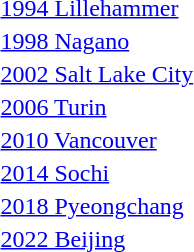<table>
<tr>
<td><a href='#'>1994 Lillehammer</a><br></td>
<td></td>
<td></td>
<td></td>
</tr>
<tr>
<td><a href='#'>1998 Nagano</a><br></td>
<td></td>
<td></td>
<td></td>
</tr>
<tr>
<td><a href='#'>2002 Salt Lake City</a><br></td>
<td></td>
<td></td>
<td></td>
</tr>
<tr>
<td><a href='#'>2006 Turin</a><br></td>
<td></td>
<td></td>
<td></td>
</tr>
<tr>
<td><a href='#'>2010 Vancouver</a><br></td>
<td></td>
<td></td>
<td></td>
</tr>
<tr>
<td><a href='#'>2014 Sochi</a><br></td>
<td></td>
<td></td>
<td></td>
</tr>
<tr valign="top">
<td><a href='#'>2018 Pyeongchang</a><br></td>
<td></td>
<td></td>
<td></td>
</tr>
<tr>
<td><a href='#'>2022 Beijing</a> <br></td>
<td></td>
<td></td>
<td></td>
</tr>
<tr>
</tr>
</table>
